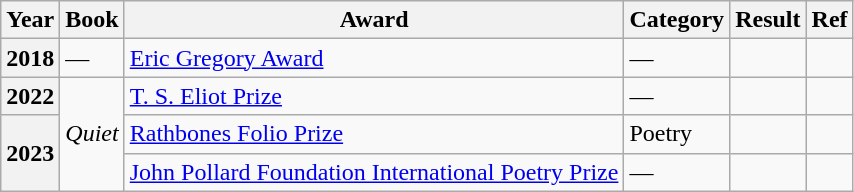<table class="wikitable sortable">
<tr>
<th>Year</th>
<th>Book</th>
<th>Award</th>
<th>Category</th>
<th>Result</th>
<th>Ref</th>
</tr>
<tr>
<th>2018</th>
<td>—</td>
<td><a href='#'>Eric Gregory Award</a></td>
<td>—</td>
<td></td>
<td></td>
</tr>
<tr>
<th rowspan="1">2022</th>
<td rowspan="3"><em>Quiet</em></td>
<td><a href='#'>T. S. Eliot Prize</a></td>
<td>—</td>
<td></td>
<td></td>
</tr>
<tr>
<th rowspan="2">2023</th>
<td><a href='#'>Rathbones Folio Prize</a></td>
<td>Poetry</td>
<td></td>
<td></td>
</tr>
<tr>
<td><a href='#'>John Pollard Foundation International Poetry Prize</a></td>
<td>—</td>
<td></td>
<td></td>
</tr>
</table>
